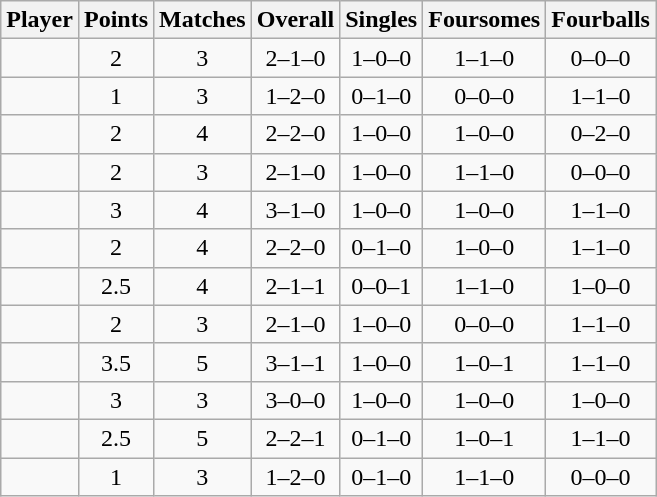<table class="wikitable sortable" style="text-align:center">
<tr>
<th>Player</th>
<th>Points</th>
<th>Matches</th>
<th>Overall</th>
<th>Singles</th>
<th>Foursomes</th>
<th>Fourballs</th>
</tr>
<tr>
<td align=left></td>
<td>2</td>
<td>3</td>
<td>2–1–0</td>
<td>1–0–0</td>
<td>1–1–0</td>
<td>0–0–0</td>
</tr>
<tr>
<td align=left></td>
<td>1</td>
<td>3</td>
<td>1–2–0</td>
<td>0–1–0</td>
<td>0–0–0</td>
<td>1–1–0</td>
</tr>
<tr>
<td align=left></td>
<td>2</td>
<td>4</td>
<td>2–2–0</td>
<td>1–0–0</td>
<td>1–0–0</td>
<td>0–2–0</td>
</tr>
<tr>
<td align=left></td>
<td>2</td>
<td>3</td>
<td>2–1–0</td>
<td>1–0–0</td>
<td>1–1–0</td>
<td>0–0–0</td>
</tr>
<tr>
<td align=left></td>
<td>3</td>
<td>4</td>
<td>3–1–0</td>
<td>1–0–0</td>
<td>1–0–0</td>
<td>1–1–0</td>
</tr>
<tr>
<td align=left></td>
<td>2</td>
<td>4</td>
<td>2–2–0</td>
<td>0–1–0</td>
<td>1–0–0</td>
<td>1–1–0</td>
</tr>
<tr>
<td align=left></td>
<td>2.5</td>
<td>4</td>
<td>2–1–1</td>
<td>0–0–1</td>
<td>1–1–0</td>
<td>1–0–0</td>
</tr>
<tr>
<td align=left></td>
<td>2</td>
<td>3</td>
<td>2–1–0</td>
<td>1–0–0</td>
<td>0–0–0</td>
<td>1–1–0</td>
</tr>
<tr>
<td align=left></td>
<td>3.5</td>
<td>5</td>
<td>3–1–1</td>
<td>1–0–0</td>
<td>1–0–1</td>
<td>1–1–0</td>
</tr>
<tr>
<td align=left></td>
<td>3</td>
<td>3</td>
<td>3–0–0</td>
<td>1–0–0</td>
<td>1–0–0</td>
<td>1–0–0</td>
</tr>
<tr>
<td align=left></td>
<td>2.5</td>
<td>5</td>
<td>2–2–1</td>
<td>0–1–0</td>
<td>1–0–1</td>
<td>1–1–0</td>
</tr>
<tr>
<td align=left></td>
<td>1</td>
<td>3</td>
<td>1–2–0</td>
<td>0–1–0</td>
<td>1–1–0</td>
<td>0–0–0</td>
</tr>
</table>
